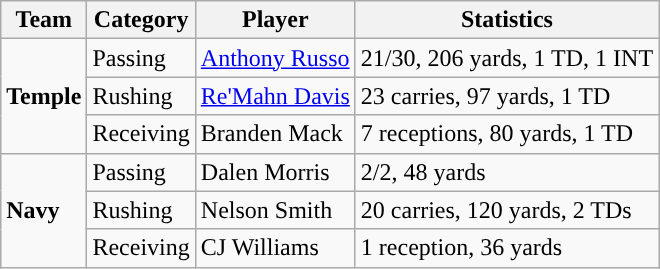<table class="wikitable" style="float: left;">
<tr>
<th>Team</th>
<th>Category</th>
<th>Player</th>
<th>Statistics</th>
</tr>
<tr>
<td rowspan=3><strong>Temple</strong></td>
<td>Passing</td>
<td><a href='#'>Anthony Russo</a></td>
<td>21/30, 206 yards, 1 TD, 1 INT</td>
</tr>
<tr>
<td>Rushing</td>
<td><a href='#'>Re'Mahn Davis</a></td>
<td>23 carries, 97 yards, 1 TD</td>
</tr>
<tr>
<td>Receiving</td>
<td>Branden Mack</td>
<td>7 receptions, 80 yards, 1 TD</td>
</tr>
<tr>
<td rowspan=3><strong>Navy</strong></td>
<td>Passing</td>
<td>Dalen Morris</td>
<td>2/2, 48 yards</td>
</tr>
<tr>
<td>Rushing</td>
<td>Nelson Smith</td>
<td>20 carries, 120 yards, 2 TDs</td>
</tr>
<tr>
<td>Receiving</td>
<td>CJ Williams</td>
<td>1 reception, 36 yards</td>
</tr>
</table>
